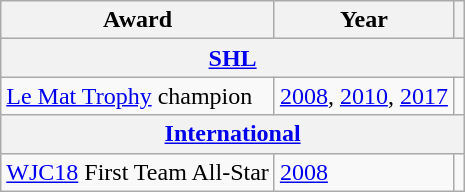<table class="wikitable">
<tr>
<th>Award</th>
<th>Year</th>
<th></th>
</tr>
<tr>
<th colspan="3"><a href='#'>SHL</a></th>
</tr>
<tr>
<td><a href='#'>Le Mat Trophy</a> champion</td>
<td><a href='#'>2008</a>, <a href='#'>2010</a>, <a href='#'>2017</a></td>
<td></td>
</tr>
<tr>
<th colspan="3"><a href='#'>International</a></th>
</tr>
<tr>
<td><a href='#'>WJC18</a> First Team All-Star</td>
<td><a href='#'>2008</a></td>
<td></td>
</tr>
</table>
